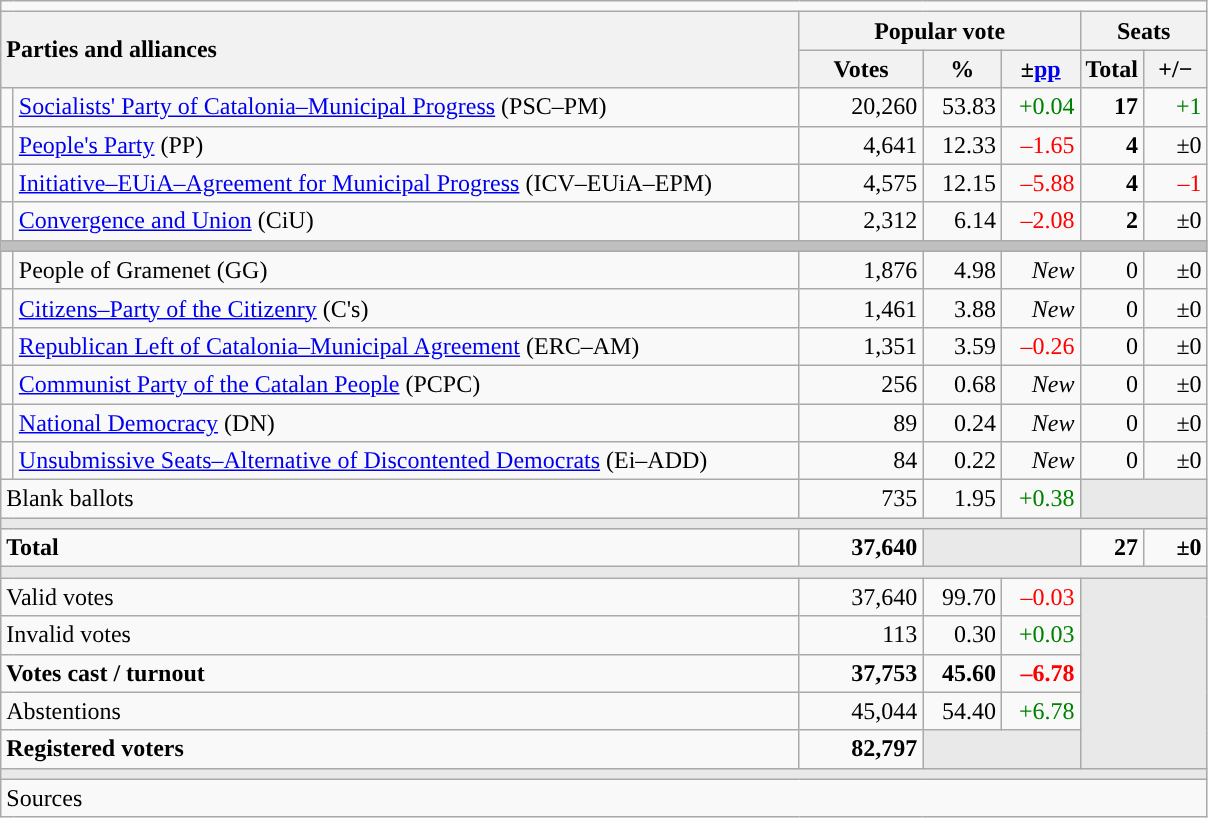<table class="wikitable" style="text-align:right;">
<tr>
<td colspan="7"></td>
</tr>
<tr>
<th style="text-align:left;" rowspan="2" colspan="2" width="525">Parties and alliances</th>
<th colspan="3">Popular vote</th>
<th colspan="2">Seats</th>
</tr>
<tr>
<th width="75">Votes</th>
<th width="45">%</th>
<th width="45">±<a href='#'>pp</a></th>
<th width="35">Total</th>
<th width="35">+/−</th>
</tr>
<tr>
<td width="1" style="color:inherit;background:"></td>
<td align="left"><a href='#'>Socialists' Party of Catalonia–Municipal Progress</a> (PSC–PM)</td>
<td>20,260</td>
<td>53.83</td>
<td style="color:green;">+0.04</td>
<td><strong>17</strong></td>
<td style="color:green;">+1</td>
</tr>
<tr>
<td style="color:inherit;background:"></td>
<td align="left"><a href='#'>People's Party</a> (PP)</td>
<td>4,641</td>
<td>12.33</td>
<td style="color:red;">–1.65</td>
<td><strong>4</strong></td>
<td>±0</td>
</tr>
<tr>
<td style="color:inherit;background:"></td>
<td align="left"><a href='#'>Initiative–EUiA–Agreement for Municipal Progress</a> (ICV–EUiA–EPM)</td>
<td>4,575</td>
<td>12.15</td>
<td style="color:red;">–5.88</td>
<td><strong>4</strong></td>
<td style="color:red;">–1</td>
</tr>
<tr>
<td style="color:inherit;background:"></td>
<td align="left"><a href='#'>Convergence and Union</a> (CiU)</td>
<td>2,312</td>
<td>6.14</td>
<td style="color:red;">–2.08</td>
<td><strong>2</strong></td>
<td>±0</td>
</tr>
<tr>
<td colspan="7" style="color:inherit;background:#C0C0C0"></td>
</tr>
<tr>
<td style="color:inherit;background:"></td>
<td align="left">People of Gramenet (GG)</td>
<td>1,876</td>
<td>4.98</td>
<td><em>New</em></td>
<td>0</td>
<td>±0</td>
</tr>
<tr>
<td style="color:inherit;background:"></td>
<td align="left"><a href='#'>Citizens–Party of the Citizenry</a> (C's)</td>
<td>1,461</td>
<td>3.88</td>
<td><em>New</em></td>
<td>0</td>
<td>±0</td>
</tr>
<tr>
<td style="color:inherit;background:"></td>
<td align="left"><a href='#'>Republican Left of Catalonia–Municipal Agreement</a> (ERC–AM)</td>
<td>1,351</td>
<td>3.59</td>
<td style="color:red;">–0.26</td>
<td>0</td>
<td>±0</td>
</tr>
<tr>
<td style="color:inherit;background:"></td>
<td align="left"><a href='#'>Communist Party of the Catalan People</a> (PCPC)</td>
<td>256</td>
<td>0.68</td>
<td><em>New</em></td>
<td>0</td>
<td>±0</td>
</tr>
<tr>
<td style="color:inherit;background:"></td>
<td align="left"><a href='#'>National Democracy</a> (DN)</td>
<td>89</td>
<td>0.24</td>
<td><em>New</em></td>
<td>0</td>
<td>±0</td>
</tr>
<tr>
<td style="color:inherit;background:"></td>
<td align="left"><a href='#'>Unsubmissive Seats–Alternative of Discontented Democrats</a> (Ei–ADD)</td>
<td>84</td>
<td>0.22</td>
<td><em>New</em></td>
<td>0</td>
<td>±0</td>
</tr>
<tr>
<td align="left" colspan="2">Blank ballots</td>
<td>735</td>
<td>1.95</td>
<td style="color:green;">+0.38</td>
<td style="color:inherit;background:#E9E9E9" colspan="2"></td>
</tr>
<tr>
<td colspan="7" style="color:inherit;background:#E9E9E9"></td>
</tr>
<tr style="font-weight:bold;">
<td align="left" colspan="2">Total</td>
<td>37,640</td>
<td bgcolor="#E9E9E9" colspan="2"></td>
<td>27</td>
<td>±0</td>
</tr>
<tr>
<td colspan="7" style="color:inherit;background:#E9E9E9"></td>
</tr>
<tr>
<td align="left" colspan="2">Valid votes</td>
<td>37,640</td>
<td>99.70</td>
<td style="color:red;">–0.03</td>
<td bgcolor="#E9E9E9" colspan="2" rowspan="5"></td>
</tr>
<tr>
<td align="left" colspan="2">Invalid votes</td>
<td>113</td>
<td>0.30</td>
<td style="color:green;">+0.03</td>
</tr>
<tr style="font-weight:bold;">
<td align="left" colspan="2">Votes cast / turnout</td>
<td>37,753</td>
<td>45.60</td>
<td style="color:red;">–6.78</td>
</tr>
<tr>
<td align="left" colspan="2">Abstentions</td>
<td>45,044</td>
<td>54.40</td>
<td style="color:green;">+6.78</td>
</tr>
<tr style="font-weight:bold;">
<td align="left" colspan="2">Registered voters</td>
<td>82,797</td>
<td bgcolor="#E9E9E9" colspan="2"></td>
</tr>
<tr>
<td colspan="7" style="color:inherit;background:#E9E9E9"></td>
</tr>
<tr>
<td align="left" colspan="7">Sources</td>
</tr>
</table>
